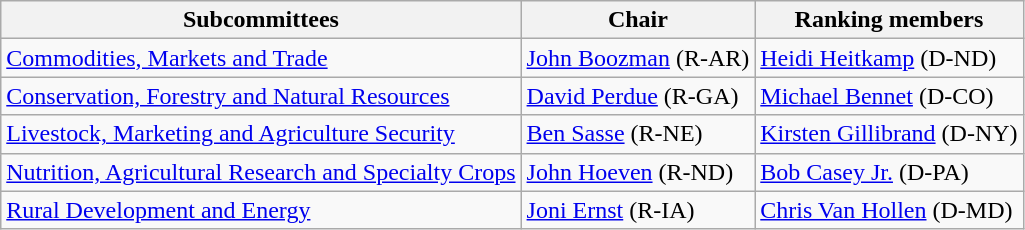<table class="wikitable">
<tr>
<th>Subcommittees</th>
<th>Chair</th>
<th>Ranking members</th>
</tr>
<tr>
<td><a href='#'>Commodities, Markets and Trade</a></td>
<td><a href='#'>John Boozman</a> (R-AR)</td>
<td><a href='#'>Heidi Heitkamp</a> (D-ND)</td>
</tr>
<tr>
<td><a href='#'>Conservation, Forestry and Natural Resources</a></td>
<td><a href='#'>David Perdue</a> (R-GA)</td>
<td><a href='#'>Michael Bennet</a> (D-CO)</td>
</tr>
<tr>
<td><a href='#'>Livestock, Marketing and Agriculture Security</a></td>
<td><a href='#'>Ben Sasse</a> (R-NE)</td>
<td><a href='#'>Kirsten Gillibrand</a> (D-NY)</td>
</tr>
<tr>
<td><a href='#'>Nutrition, Agricultural Research and Specialty Crops</a></td>
<td><a href='#'>John Hoeven</a> (R-ND)</td>
<td><a href='#'>Bob Casey Jr.</a> (D-PA)</td>
</tr>
<tr>
<td><a href='#'>Rural Development and Energy</a></td>
<td><a href='#'>Joni Ernst</a> (R-IA)</td>
<td><a href='#'>Chris Van Hollen</a> (D-MD)</td>
</tr>
</table>
